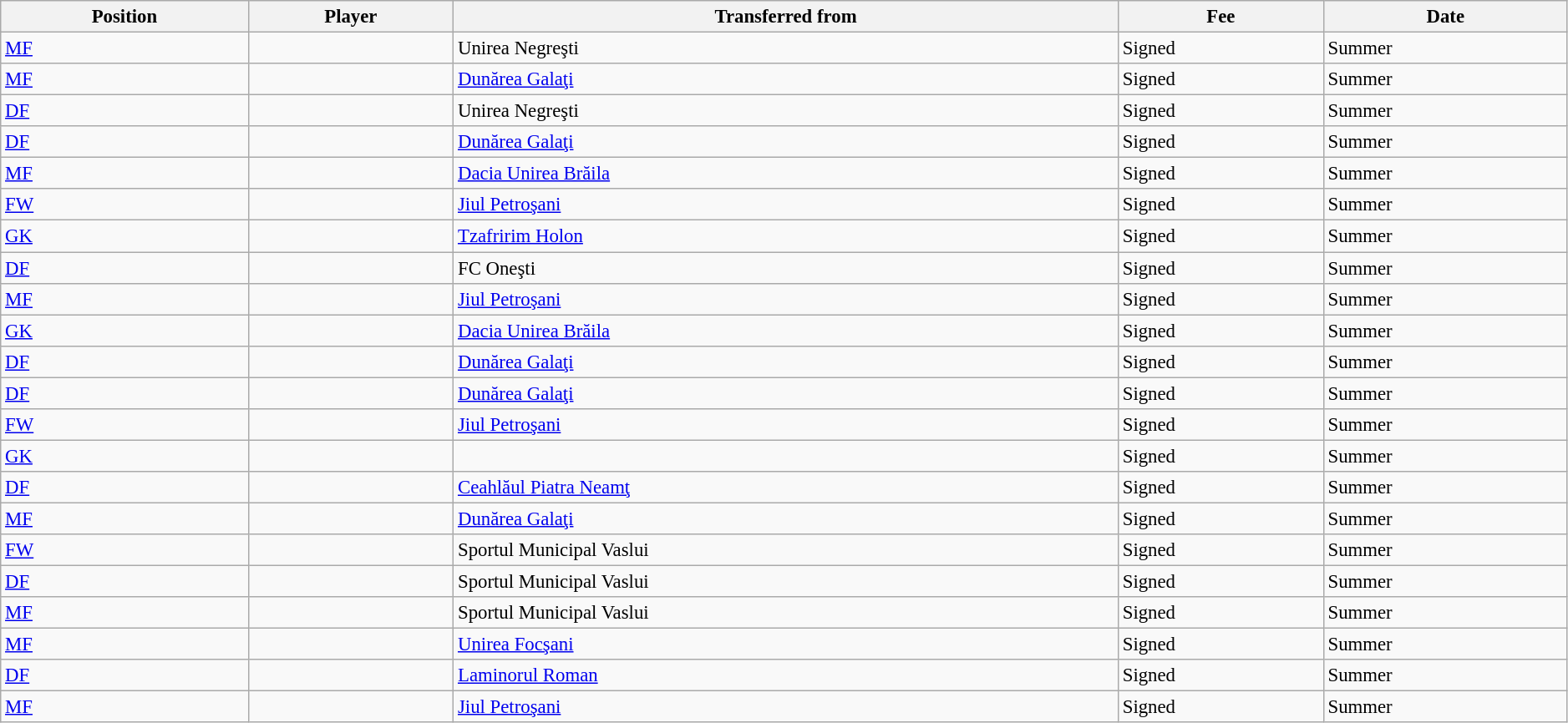<table width=99% class="wikitable sortable" style="text-align:center; font-size:95%; text-align:left">
<tr>
<th>Position</th>
<th>Player</th>
<th>Transferred from</th>
<th>Fee</th>
<th>Date</th>
</tr>
<tr>
<td><a href='#'>MF</a></td>
<td></td>
<td> Unirea Negreşti</td>
<td>Signed</td>
<td>Summer</td>
</tr>
<tr>
<td><a href='#'>MF</a></td>
<td></td>
<td> <a href='#'>Dunărea Galaţi</a></td>
<td>Signed</td>
<td>Summer</td>
</tr>
<tr>
<td><a href='#'>DF</a></td>
<td></td>
<td> Unirea Negreşti</td>
<td>Signed</td>
<td>Summer</td>
</tr>
<tr>
<td><a href='#'>DF</a></td>
<td></td>
<td> <a href='#'>Dunărea Galaţi</a></td>
<td>Signed</td>
<td>Summer</td>
</tr>
<tr>
<td><a href='#'>MF</a></td>
<td></td>
<td> <a href='#'>Dacia Unirea Brăila</a></td>
<td>Signed</td>
<td>Summer</td>
</tr>
<tr>
<td><a href='#'>FW</a></td>
<td></td>
<td> <a href='#'>Jiul Petroşani</a></td>
<td>Signed</td>
<td>Summer</td>
</tr>
<tr>
<td><a href='#'>GK</a></td>
<td></td>
<td> <a href='#'>Tzafririm Holon</a></td>
<td>Signed</td>
<td>Summer</td>
</tr>
<tr>
<td><a href='#'>DF</a></td>
<td></td>
<td> FC Oneşti</td>
<td>Signed</td>
<td>Summer</td>
</tr>
<tr>
<td><a href='#'>MF</a></td>
<td></td>
<td> <a href='#'>Jiul Petroşani</a></td>
<td>Signed</td>
<td>Summer</td>
</tr>
<tr>
<td><a href='#'>GK</a></td>
<td></td>
<td> <a href='#'>Dacia Unirea Brăila</a></td>
<td>Signed</td>
<td>Summer</td>
</tr>
<tr>
<td><a href='#'>DF</a></td>
<td></td>
<td> <a href='#'>Dunărea Galaţi</a></td>
<td>Signed</td>
<td>Summer</td>
</tr>
<tr>
<td><a href='#'>DF</a></td>
<td></td>
<td> <a href='#'>Dunărea Galaţi</a></td>
<td>Signed</td>
<td>Summer</td>
</tr>
<tr>
<td><a href='#'>FW</a></td>
<td></td>
<td> <a href='#'>Jiul Petroşani</a></td>
<td>Signed</td>
<td>Summer</td>
</tr>
<tr>
<td><a href='#'>GK</a></td>
<td></td>
<td></td>
<td>Signed</td>
<td>Summer</td>
</tr>
<tr>
<td><a href='#'>DF</a></td>
<td></td>
<td> <a href='#'>Ceahlăul Piatra Neamţ</a></td>
<td>Signed</td>
<td>Summer</td>
</tr>
<tr>
<td><a href='#'>MF</a></td>
<td></td>
<td> <a href='#'>Dunărea Galaţi</a></td>
<td>Signed</td>
<td>Summer</td>
</tr>
<tr>
<td><a href='#'>FW</a></td>
<td></td>
<td> Sportul Municipal Vaslui</td>
<td>Signed</td>
<td>Summer</td>
</tr>
<tr>
<td><a href='#'>DF</a></td>
<td></td>
<td> Sportul Municipal Vaslui</td>
<td>Signed</td>
<td>Summer</td>
</tr>
<tr>
<td><a href='#'>MF</a></td>
<td></td>
<td> Sportul Municipal Vaslui</td>
<td>Signed</td>
<td>Summer</td>
</tr>
<tr>
<td><a href='#'>MF</a></td>
<td></td>
<td> <a href='#'>Unirea Focşani</a></td>
<td>Signed</td>
<td>Summer</td>
</tr>
<tr>
<td><a href='#'>DF</a></td>
<td></td>
<td> <a href='#'>Laminorul Roman</a></td>
<td>Signed</td>
<td>Summer</td>
</tr>
<tr>
<td><a href='#'>MF</a></td>
<td></td>
<td> <a href='#'>Jiul Petroşani</a></td>
<td>Signed</td>
<td>Summer</td>
</tr>
</table>
